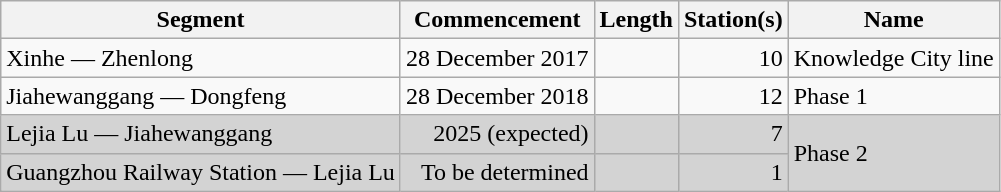<table class="wikitable" style="border-collapse: collapse; text-align: right;">
<tr>
<th>Segment</th>
<th>Commencement</th>
<th>Length</th>
<th>Station(s)</th>
<th>Name</th>
</tr>
<tr>
<td style="text-align: left;">Xinhe — Zhenlong</td>
<td>28 December 2017</td>
<td></td>
<td>10</td>
<td style="text-align: left;">Knowledge City line</td>
</tr>
<tr>
<td style="text-align: left;">Jiahewanggang — Dongfeng</td>
<td>28 December 2018</td>
<td></td>
<td>12</td>
<td style="text-align: left;">Phase 1</td>
</tr>
<tr bgcolor="lightgrey">
<td style="text-align: left;">Lejia Lu — Jiahewanggang</td>
<td>2025 (expected)</td>
<td></td>
<td>7</td>
<td style="text-align: left;" rowspan=2>Phase 2</td>
</tr>
<tr bgcolor="lightgrey">
<td style="text-align: left;">Guangzhou Railway Station — Lejia Lu</td>
<td>To be determined</td>
<td></td>
<td>1</td>
</tr>
</table>
